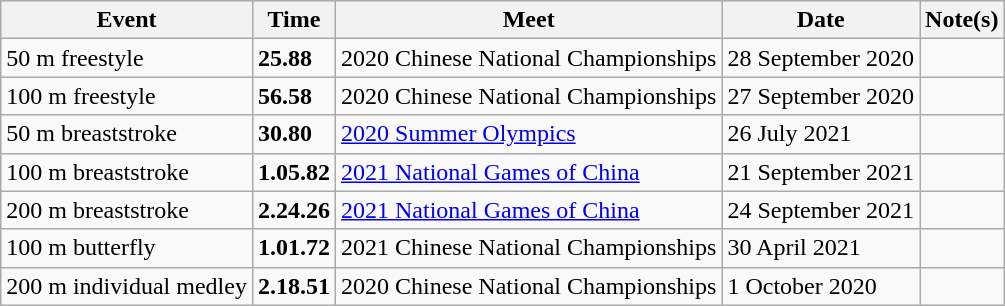<table class="wikitable">
<tr>
<th>Event</th>
<th>Time</th>
<th>Meet</th>
<th>Date</th>
<th>Note(s)</th>
</tr>
<tr>
<td>50 m freestyle</td>
<td><strong>25.88</strong></td>
<td>2020 Chinese National Championships</td>
<td>28 September 2020</td>
<td></td>
</tr>
<tr>
<td>100 m freestyle</td>
<td><strong>56.58</strong></td>
<td>2020 Chinese National Championships</td>
<td>27 September 2020</td>
<td></td>
</tr>
<tr>
<td>50 m breaststroke</td>
<td><strong>30.80</strong></td>
<td><a href='#'>2020 Summer Olympics</a></td>
<td>26 July 2021</td>
<td></td>
</tr>
<tr>
<td>100 m breaststroke</td>
<td><strong>1.05.82</strong></td>
<td><a href='#'>2021 National Games of China</a></td>
<td>21 September 2021</td>
<td></td>
</tr>
<tr>
<td>200 m breaststroke</td>
<td><strong>2.24.26</strong></td>
<td><a href='#'>2021 National Games of China</a></td>
<td>24 September 2021</td>
<td></td>
</tr>
<tr>
<td>100 m butterfly</td>
<td><strong>1.01.72</strong></td>
<td>2021 Chinese National Championships</td>
<td>30 April 2021</td>
<td></td>
</tr>
<tr>
<td>200 m individual medley</td>
<td><strong>2.18.51</strong></td>
<td>2020 Chinese National Championships</td>
<td>1 October 2020</td>
<td></td>
</tr>
</table>
